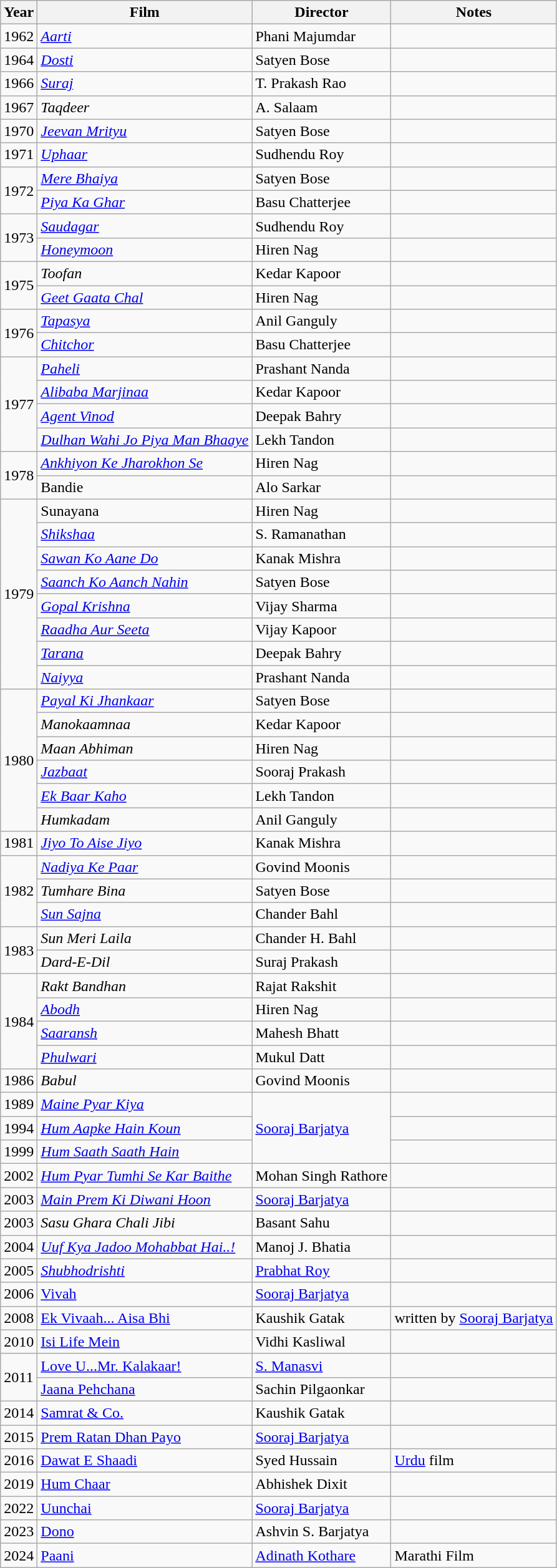<table class="wikitable sortable">
<tr>
<th>Year</th>
<th>Film</th>
<th>Director</th>
<th>Notes</th>
</tr>
<tr>
<td>1962</td>
<td><em><a href='#'>Aarti</a></em></td>
<td>Phani Majumdar</td>
<td></td>
</tr>
<tr>
<td>1964</td>
<td><em><a href='#'>Dosti</a></em></td>
<td>Satyen Bose</td>
<td></td>
</tr>
<tr>
<td>1966</td>
<td><em><a href='#'>Suraj</a></em></td>
<td>T. Prakash Rao</td>
<td></td>
</tr>
<tr>
<td>1967</td>
<td><em>Taqdeer</em></td>
<td>A. Salaam</td>
<td></td>
</tr>
<tr>
<td>1970</td>
<td><em><a href='#'>Jeevan Mrityu</a></em></td>
<td>Satyen Bose</td>
<td></td>
</tr>
<tr>
<td>1971</td>
<td><em><a href='#'>Uphaar</a></em></td>
<td>Sudhendu Roy</td>
<td></td>
</tr>
<tr>
<td rowspan="2">1972</td>
<td><em><a href='#'>Mere Bhaiya</a></em></td>
<td>Satyen Bose</td>
<td></td>
</tr>
<tr>
<td><em><a href='#'>Piya Ka Ghar</a></em></td>
<td>Basu Chatterjee</td>
<td></td>
</tr>
<tr>
<td rowspan="2">1973</td>
<td><em><a href='#'>Saudagar</a></em></td>
<td>Sudhendu Roy</td>
<td></td>
</tr>
<tr>
<td><em><a href='#'>Honeymoon</a></em></td>
<td>Hiren Nag</td>
<td></td>
</tr>
<tr>
<td rowspan="2">1975</td>
<td><em>Toofan</em></td>
<td>Kedar Kapoor</td>
<td></td>
</tr>
<tr>
<td><em><a href='#'>Geet Gaata Chal</a></em></td>
<td>Hiren Nag</td>
<td></td>
</tr>
<tr>
<td rowspan="2">1976</td>
<td><em><a href='#'>Tapasya</a></em></td>
<td>Anil Ganguly</td>
<td></td>
</tr>
<tr>
<td><em><a href='#'>Chitchor</a></em></td>
<td>Basu Chatterjee</td>
<td></td>
</tr>
<tr>
<td rowspan="4">1977</td>
<td><em><a href='#'>Paheli</a></em></td>
<td>Prashant Nanda</td>
<td></td>
</tr>
<tr>
<td><em><a href='#'>Alibaba Marjinaa</a></em></td>
<td>Kedar Kapoor</td>
<td></td>
</tr>
<tr>
<td><em><a href='#'>Agent Vinod</a></em></td>
<td>Deepak Bahry</td>
<td></td>
</tr>
<tr>
<td><em><a href='#'>Dulhan Wahi Jo Piya Man Bhaaye</a></em></td>
<td>Lekh Tandon</td>
<td></td>
</tr>
<tr>
<td rowspan="2">1978</td>
<td><em><a href='#'>Ankhiyon Ke Jharokhon Se</a></em></td>
<td>Hiren Nag</td>
<td></td>
</tr>
<tr>
<td>Bandie</td>
<td>Alo Sarkar</td>
<td></td>
</tr>
<tr>
<td rowspan="8">1979</td>
<td>Sunayana</td>
<td>Hiren Nag</td>
<td></td>
</tr>
<tr>
<td><em><a href='#'>Shikshaa</a></em></td>
<td>S. Ramanathan</td>
<td></td>
</tr>
<tr>
<td><em><a href='#'>Sawan Ko Aane Do</a></em></td>
<td>Kanak Mishra</td>
<td></td>
</tr>
<tr>
<td><em><a href='#'>Saanch Ko Aanch Nahin</a></em></td>
<td>Satyen Bose</td>
<td></td>
</tr>
<tr>
<td><em><a href='#'>Gopal Krishna</a></em></td>
<td>Vijay Sharma</td>
<td></td>
</tr>
<tr>
<td><em><a href='#'>Raadha Aur Seeta</a></em></td>
<td>Vijay Kapoor</td>
<td></td>
</tr>
<tr>
<td><em><a href='#'>Tarana</a></em></td>
<td>Deepak Bahry</td>
<td></td>
</tr>
<tr>
<td><em><a href='#'>Naiyya</a></em></td>
<td>Prashant Nanda</td>
<td></td>
</tr>
<tr>
<td rowspan="6">1980</td>
<td><em><a href='#'>Payal Ki Jhankaar</a></em></td>
<td>Satyen Bose</td>
<td></td>
</tr>
<tr>
<td><em>Manokaamnaa</em></td>
<td>Kedar Kapoor</td>
<td></td>
</tr>
<tr>
<td><em>Maan Abhiman</em></td>
<td>Hiren Nag</td>
<td></td>
</tr>
<tr>
<td><em><a href='#'>Jazbaat</a></em></td>
<td>Sooraj Prakash</td>
<td></td>
</tr>
<tr>
<td><em><a href='#'>Ek Baar Kaho</a></em></td>
<td>Lekh Tandon</td>
<td></td>
</tr>
<tr>
<td><em>Humkadam</em></td>
<td>Anil Ganguly</td>
<td></td>
</tr>
<tr>
<td>1981</td>
<td><em><a href='#'>Jiyo To Aise Jiyo</a></em></td>
<td>Kanak Mishra</td>
<td></td>
</tr>
<tr>
<td rowspan="3">1982</td>
<td><em><a href='#'>Nadiya Ke Paar</a></em></td>
<td>Govind Moonis</td>
<td></td>
</tr>
<tr>
<td><em>Tumhare Bina</em></td>
<td>Satyen Bose</td>
<td></td>
</tr>
<tr>
<td><em><a href='#'>Sun Sajna</a></em></td>
<td>Chander Bahl</td>
<td></td>
</tr>
<tr>
<td rowspan="2">1983</td>
<td><em>Sun Meri Laila</em></td>
<td>Chander H. Bahl</td>
<td></td>
</tr>
<tr>
<td><em>Dard-E-Dil</em></td>
<td>Suraj Prakash</td>
<td></td>
</tr>
<tr>
<td rowspan="4">1984</td>
<td><em>Rakt Bandhan</em></td>
<td>Rajat Rakshit</td>
<td></td>
</tr>
<tr>
<td><em><a href='#'>Abodh</a></em></td>
<td>Hiren Nag</td>
<td></td>
</tr>
<tr>
<td><em><a href='#'>Saaransh</a></em></td>
<td>Mahesh Bhatt</td>
<td></td>
</tr>
<tr>
<td><em><a href='#'>Phulwari</a></em></td>
<td>Mukul Datt</td>
<td></td>
</tr>
<tr>
<td>1986</td>
<td><em>Babul</em></td>
<td>Govind Moonis</td>
<td></td>
</tr>
<tr>
<td>1989</td>
<td><em><a href='#'>Maine Pyar Kiya</a></em></td>
<td rowspan="3"><a href='#'>Sooraj Barjatya</a></td>
<td></td>
</tr>
<tr>
<td>1994</td>
<td><em><a href='#'>Hum Aapke Hain Koun</a></em></td>
<td></td>
</tr>
<tr>
<td>1999</td>
<td><em><a href='#'>Hum Saath Saath Hain</a></em></td>
<td></td>
</tr>
<tr>
<td>2002</td>
<td><em><a href='#'>Hum Pyar Tumhi Se Kar Baithe</a></em></td>
<td>Mohan Singh Rathore</td>
<td></td>
</tr>
<tr>
<td>2003</td>
<td><em><a href='#'>Main Prem Ki Diwani Hoon</a></em></td>
<td><a href='#'>Sooraj Barjatya</a></td>
<td></td>
</tr>
<tr>
<td>2003</td>
<td><em>Sasu Ghara Chali Jibi</em></td>
<td>Basant Sahu</td>
<td></td>
</tr>
<tr>
<td>2004</td>
<td><em><a href='#'>Uuf Kya Jadoo Mohabbat Hai..!</a></em></td>
<td>Manoj J. Bhatia</td>
<td></td>
</tr>
<tr>
<td>2005</td>
<td><em><a href='#'>Shubhodrishti</a></td>
<td><a href='#'>Prabhat Roy</a></td>
<td></td>
</tr>
<tr>
<td>2006</td>
<td></em><a href='#'>Vivah</a><em></td>
<td><a href='#'>Sooraj Barjatya</a></td>
<td></td>
</tr>
<tr>
<td>2008</td>
<td></em><a href='#'>Ek Vivaah... Aisa Bhi</a><em></td>
<td>Kaushik Gatak</td>
<td>written by <a href='#'>Sooraj Barjatya</a></td>
</tr>
<tr>
<td>2010</td>
<td></em><a href='#'>Isi Life Mein</a><em></td>
<td>Vidhi Kasliwal</td>
<td></td>
</tr>
<tr>
<td Rowspan=2>2011</td>
<td></em><a href='#'>Love U...Mr. Kalakaar!</a><em></td>
<td><a href='#'>S. Manasvi</a></td>
<td></td>
</tr>
<tr>
<td></em><a href='#'>Jaana Pehchana</a><em></td>
<td>Sachin Pilgaonkar</td>
<td></td>
</tr>
<tr>
<td>2014</td>
<td></em><a href='#'>Samrat & Co.</a><em></td>
<td>Kaushik Gatak</td>
<td></td>
</tr>
<tr>
<td>2015</td>
<td></em><a href='#'>Prem Ratan Dhan Payo</a><em></td>
<td><a href='#'>Sooraj Barjatya</a></td>
<td></td>
</tr>
<tr>
<td>2016</td>
<td></em><a href='#'>Dawat E Shaadi</a><em></td>
<td>Syed Hussain</td>
<td><a href='#'>Urdu</a> film</td>
</tr>
<tr>
<td>2019</td>
<td></em><a href='#'>Hum Chaar</a><em></td>
<td>Abhishek Dixit</td>
<td></td>
</tr>
<tr>
<td>2022</td>
<td></em><a href='#'>Uunchai</a><em></td>
<td><a href='#'>Sooraj Barjatya</a></td>
<td></td>
</tr>
<tr>
<td>2023</td>
<td></em><a href='#'>Dono</a><em></td>
<td>Ashvin S. Barjatya</td>
<td></td>
</tr>
<tr>
<td>2024</td>
<td></em><a href='#'>Paani</a><em></td>
<td><a href='#'>Adinath Kothare</a></td>
<td>Marathi Film</td>
</tr>
</table>
